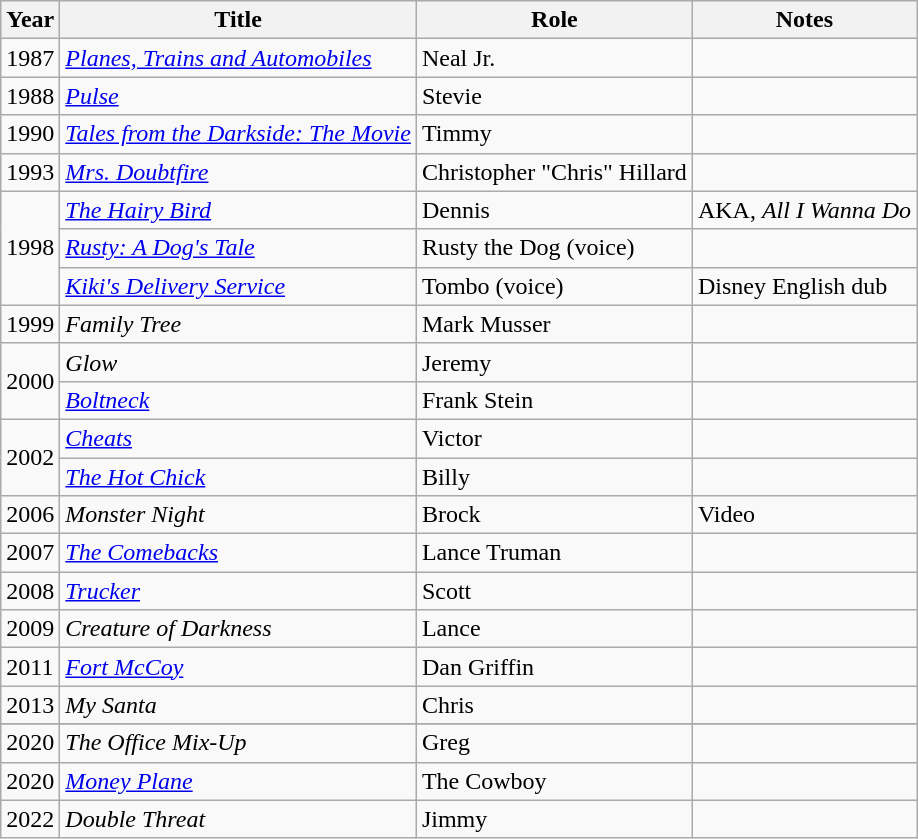<table class="wikitable sortable">
<tr>
<th>Year</th>
<th>Title</th>
<th>Role</th>
<th class="unsortable">Notes</th>
</tr>
<tr>
<td>1987</td>
<td><em><a href='#'>Planes, Trains and Automobiles</a></em></td>
<td>Neal Jr.</td>
<td></td>
</tr>
<tr>
<td>1988</td>
<td><em><a href='#'>Pulse</a></em></td>
<td>Stevie</td>
<td></td>
</tr>
<tr>
<td>1990</td>
<td><em><a href='#'>Tales from the Darkside: The Movie</a></em></td>
<td>Timmy</td>
<td></td>
</tr>
<tr>
<td>1993</td>
<td><em><a href='#'>Mrs. Doubtfire</a></em></td>
<td>Christopher "Chris" Hillard</td>
<td></td>
</tr>
<tr>
<td rowspan=3>1998</td>
<td><em><a href='#'>The Hairy Bird</a></em></td>
<td>Dennis</td>
<td>AKA, <em>All I Wanna Do</em></td>
</tr>
<tr>
<td><em><a href='#'>Rusty: A Dog's Tale</a></em></td>
<td>Rusty the Dog (voice)</td>
<td></td>
</tr>
<tr>
<td><em><a href='#'>Kiki's Delivery Service</a></em></td>
<td>Tombo (voice)</td>
<td>Disney English dub</td>
</tr>
<tr>
<td>1999</td>
<td><em>Family Tree</em></td>
<td>Mark Musser</td>
<td></td>
</tr>
<tr>
<td rowspan=2>2000</td>
<td><em>Glow</em></td>
<td>Jeremy</td>
<td></td>
</tr>
<tr>
<td><em><a href='#'>Boltneck</a></em></td>
<td>Frank Stein</td>
<td></td>
</tr>
<tr>
<td rowspan=2>2002</td>
<td><em><a href='#'>Cheats</a></em></td>
<td>Victor</td>
<td></td>
</tr>
<tr>
<td><em><a href='#'>The Hot Chick</a></em></td>
<td>Billy</td>
<td></td>
</tr>
<tr>
<td>2006</td>
<td><em>Monster Night</em></td>
<td>Brock</td>
<td>Video</td>
</tr>
<tr>
<td>2007</td>
<td><em><a href='#'>The Comebacks</a></em></td>
<td>Lance Truman</td>
<td></td>
</tr>
<tr>
<td>2008</td>
<td><em><a href='#'>Trucker</a></em></td>
<td>Scott</td>
<td></td>
</tr>
<tr>
<td>2009</td>
<td><em>Creature of Darkness</em></td>
<td>Lance</td>
<td></td>
</tr>
<tr>
<td>2011</td>
<td><em><a href='#'>Fort McCoy</a></em></td>
<td>Dan Griffin</td>
<td></td>
</tr>
<tr>
<td>2013</td>
<td><em>My Santa</em></td>
<td>Chris</td>
<td></td>
</tr>
<tr>
</tr>
<tr>
<td>2020</td>
<td><em>The Office Mix-Up</em></td>
<td>Greg</td>
<td></td>
</tr>
<tr>
<td>2020</td>
<td><em><a href='#'>Money Plane</a></em></td>
<td>The Cowboy</td>
<td></td>
</tr>
<tr>
<td>2022</td>
<td><em> Double Threat</em></td>
<td>Jimmy</td>
<td></td>
</tr>
</table>
